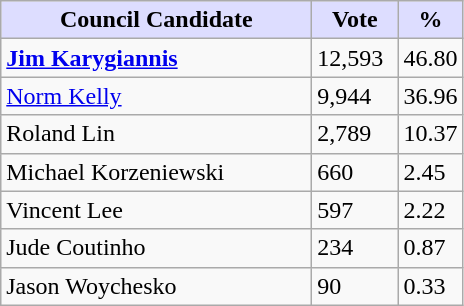<table class="wikitable sortable">
<tr>
<th style="background:#ddf; width:200px;">Council Candidate</th>
<th style="background:#ddf; width:50px;">Vote</th>
<th style="background:#ddf; width:30px;">%</th>
</tr>
<tr>
<td><strong><a href='#'>Jim Karygiannis</a></strong></td>
<td>12,593</td>
<td>46.80</td>
</tr>
<tr>
<td><a href='#'>Norm Kelly</a></td>
<td>9,944</td>
<td>36.96</td>
</tr>
<tr>
<td>Roland Lin</td>
<td>2,789</td>
<td>10.37</td>
</tr>
<tr>
<td>Michael Korzeniewski</td>
<td>660</td>
<td>2.45</td>
</tr>
<tr>
<td>Vincent Lee</td>
<td>597</td>
<td>2.22</td>
</tr>
<tr>
<td>Jude Coutinho</td>
<td>234</td>
<td>0.87</td>
</tr>
<tr>
<td>Jason Woychesko</td>
<td>90</td>
<td>0.33</td>
</tr>
</table>
